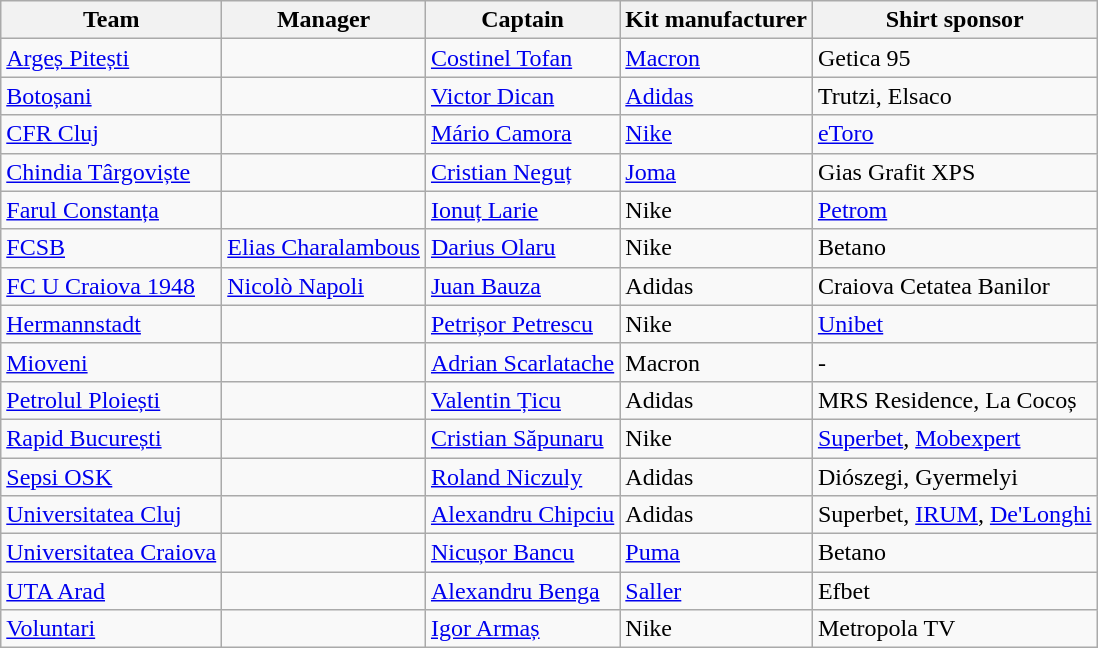<table class="wikitable sortable">
<tr>
<th>Team</th>
<th>Manager</th>
<th>Captain</th>
<th>Kit manufacturer</th>
<th>Shirt sponsor</th>
</tr>
<tr>
<td><a href='#'>Argeș Pitești</a></td>
<td> </td>
<td> <a href='#'>Costinel Tofan</a></td>
<td><a href='#'>Macron</a></td>
<td>Getica 95</td>
</tr>
<tr>
<td><a href='#'>Botoșani</a></td>
<td> </td>
<td> <a href='#'>Victor Dican</a></td>
<td><a href='#'>Adidas</a></td>
<td>Trutzi, Elsaco</td>
</tr>
<tr>
<td><a href='#'>CFR Cluj</a></td>
<td> </td>
<td> <a href='#'>Mário Camora</a></td>
<td><a href='#'>Nike</a></td>
<td><a href='#'>eToro</a></td>
</tr>
<tr>
<td><a href='#'>Chindia Târgoviște</a></td>
<td> </td>
<td> <a href='#'>Cristian Neguț</a></td>
<td><a href='#'>Joma</a></td>
<td>Gias Grafit XPS</td>
</tr>
<tr>
<td><a href='#'>Farul Constanța</a></td>
<td> </td>
<td> <a href='#'>Ionuț Larie</a></td>
<td>Nike</td>
<td><a href='#'>Petrom</a></td>
</tr>
<tr>
<td><a href='#'>FCSB</a></td>
<td> <a href='#'>Elias Charalambous</a></td>
<td> <a href='#'>Darius Olaru</a></td>
<td>Nike</td>
<td>Betano</td>
</tr>
<tr>
<td><a href='#'>FC U Craiova 1948</a></td>
<td> <a href='#'>Nicolò Napoli</a></td>
<td> <a href='#'>Juan Bauza</a></td>
<td>Adidas</td>
<td>Craiova Cetatea Banilor</td>
</tr>
<tr>
<td><a href='#'>Hermannstadt</a></td>
<td> </td>
<td> <a href='#'>Petrișor Petrescu</a></td>
<td>Nike</td>
<td><a href='#'>Unibet</a></td>
</tr>
<tr>
<td><a href='#'>Mioveni</a></td>
<td> </td>
<td> <a href='#'>Adrian Scarlatache</a></td>
<td>Macron</td>
<td>-</td>
</tr>
<tr>
<td><a href='#'>Petrolul Ploiești</a></td>
<td> </td>
<td> <a href='#'>Valentin Țicu</a></td>
<td>Adidas</td>
<td>MRS Residence, La Cocoș</td>
</tr>
<tr>
<td><a href='#'>Rapid București</a></td>
<td> </td>
<td> <a href='#'>Cristian Săpunaru</a></td>
<td>Nike</td>
<td><a href='#'>Superbet</a>, <a href='#'>Mobexpert</a></td>
</tr>
<tr>
<td><a href='#'>Sepsi OSK</a></td>
<td> </td>
<td> <a href='#'>Roland Niczuly</a></td>
<td>Adidas</td>
<td>Diószegi, Gyermelyi</td>
</tr>
<tr>
<td><a href='#'>Universitatea Cluj</a></td>
<td> </td>
<td> <a href='#'>Alexandru Chipciu</a></td>
<td>Adidas</td>
<td>Superbet, <a href='#'>IRUM</a>, <a href='#'>De'Longhi</a></td>
</tr>
<tr>
<td><a href='#'>Universitatea Craiova</a></td>
<td> </td>
<td> <a href='#'>Nicușor Bancu</a></td>
<td><a href='#'>Puma</a></td>
<td>Betano</td>
</tr>
<tr>
<td><a href='#'>UTA Arad</a></td>
<td> </td>
<td> <a href='#'>Alexandru Benga</a></td>
<td><a href='#'>Saller</a></td>
<td>Efbet</td>
</tr>
<tr>
<td><a href='#'>Voluntari</a></td>
<td> </td>
<td> <a href='#'>Igor Armaș</a></td>
<td>Nike</td>
<td>Metropola TV</td>
</tr>
</table>
